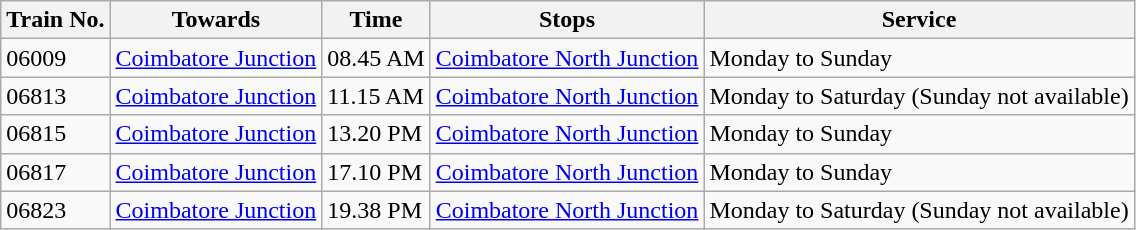<table class="wikitable">
<tr>
<th>Train No.</th>
<th>Towards</th>
<th>Time</th>
<th>Stops</th>
<th>Service</th>
</tr>
<tr>
<td>06009</td>
<td><a href='#'>Coimbatore Junction</a></td>
<td>08.45 AM</td>
<td><a href='#'>Coimbatore North Junction</a></td>
<td>Monday to Sunday</td>
</tr>
<tr>
<td>06813</td>
<td><a href='#'>Coimbatore Junction</a></td>
<td>11.15 AM</td>
<td><a href='#'>Coimbatore North Junction</a></td>
<td>Monday to Saturday (Sunday not available)</td>
</tr>
<tr>
<td>06815</td>
<td><a href='#'>Coimbatore Junction</a></td>
<td>13.20 PM</td>
<td><a href='#'>Coimbatore North Junction</a></td>
<td>Monday to Sunday</td>
</tr>
<tr>
<td>06817</td>
<td><a href='#'>Coimbatore Junction</a></td>
<td>17.10 PM</td>
<td><a href='#'>Coimbatore North Junction</a></td>
<td>Monday to Sunday</td>
</tr>
<tr>
<td>06823</td>
<td><a href='#'>Coimbatore Junction</a></td>
<td>19.38 PM</td>
<td><a href='#'>Coimbatore North Junction</a></td>
<td>Monday to Saturday (Sunday not available)</td>
</tr>
</table>
